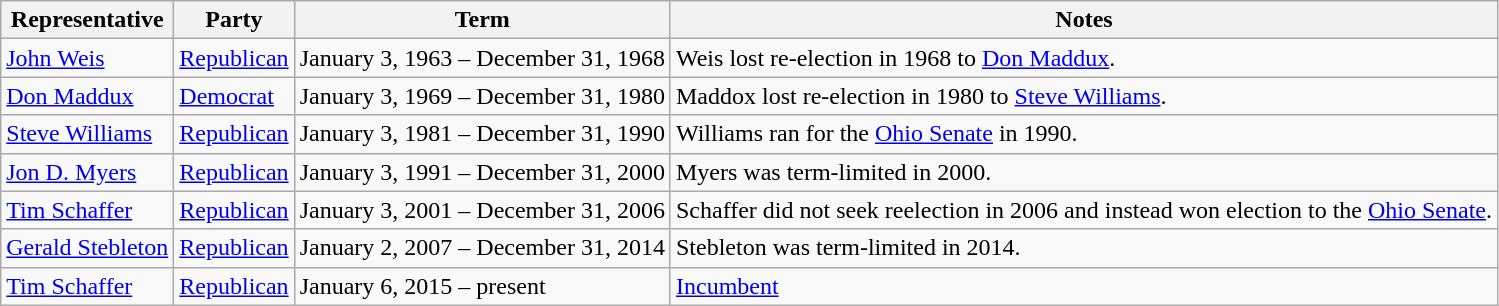<table class=wikitable>
<tr valign=bottom>
<th>Representative</th>
<th>Party</th>
<th>Term</th>
<th>Notes</th>
</tr>
<tr>
<td><a href='#'>John Weis</a></td>
<td><a href='#'>Republican</a></td>
<td>January 3, 1963 – December 31, 1968</td>
<td>Weis lost re-election in 1968 to <a href='#'>Don Maddux</a>.</td>
</tr>
<tr>
<td><a href='#'>Don Maddux</a></td>
<td><a href='#'>Democrat</a></td>
<td>January 3, 1969 – December 31, 1980</td>
<td>Maddox lost re-election in 1980 to <a href='#'>Steve Williams</a>.</td>
</tr>
<tr>
<td><a href='#'>Steve Williams</a></td>
<td><a href='#'>Republican</a></td>
<td>January 3, 1981 – December 31, 1990</td>
<td>Williams ran for the <a href='#'>Ohio Senate</a> in 1990.</td>
</tr>
<tr>
<td><a href='#'>Jon D. Myers</a></td>
<td><a href='#'>Republican</a></td>
<td>January 3, 1991 – December 31, 2000</td>
<td>Myers was term-limited in 2000.</td>
</tr>
<tr>
<td><a href='#'>Tim Schaffer</a></td>
<td><a href='#'>Republican</a></td>
<td>January 3, 2001 – December 31, 2006</td>
<td>Schaffer did not seek reelection in 2006 and instead won election to the <a href='#'>Ohio Senate</a>.</td>
</tr>
<tr>
<td><a href='#'>Gerald Stebleton</a></td>
<td><a href='#'>Republican</a></td>
<td>January 2, 2007 – December 31, 2014</td>
<td>Stebleton was term-limited in 2014.</td>
</tr>
<tr>
<td><a href='#'>Tim Schaffer</a></td>
<td><a href='#'>Republican</a></td>
<td>January 6, 2015 – present</td>
<td><a href='#'>Incumbent</a></td>
</tr>
</table>
